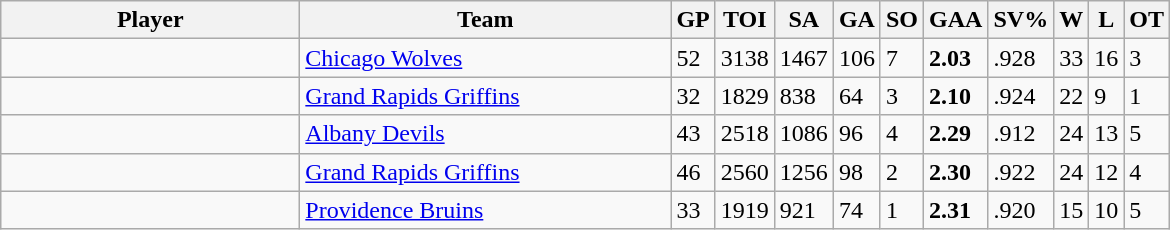<table class="wikitable sortable">
<tr>
<th style="width:12em">Player</th>
<th style="width:15em">Team</th>
<th>GP</th>
<th>TOI</th>
<th>SA</th>
<th>GA</th>
<th>SO</th>
<th>GAA</th>
<th>SV%</th>
<th>W</th>
<th>L</th>
<th>OT</th>
</tr>
<tr>
<td></td>
<td><a href='#'>Chicago Wolves</a></td>
<td>52</td>
<td>3138</td>
<td>1467</td>
<td>106</td>
<td>7</td>
<td><strong>2.03</strong></td>
<td>.928</td>
<td>33</td>
<td>16</td>
<td>3</td>
</tr>
<tr>
<td></td>
<td><a href='#'>Grand Rapids Griffins</a></td>
<td>32</td>
<td>1829</td>
<td>838</td>
<td>64</td>
<td>3</td>
<td><strong>2.10</strong></td>
<td>.924</td>
<td>22</td>
<td>9</td>
<td>1</td>
</tr>
<tr>
<td></td>
<td><a href='#'>Albany Devils</a></td>
<td>43</td>
<td>2518</td>
<td>1086</td>
<td>96</td>
<td>4</td>
<td><strong>2.29</strong></td>
<td>.912</td>
<td>24</td>
<td>13</td>
<td>5</td>
</tr>
<tr>
<td></td>
<td><a href='#'>Grand Rapids Griffins</a></td>
<td>46</td>
<td>2560</td>
<td>1256</td>
<td>98</td>
<td>2</td>
<td><strong>2.30</strong></td>
<td>.922</td>
<td>24</td>
<td>12</td>
<td>4</td>
</tr>
<tr>
<td></td>
<td><a href='#'>Providence Bruins</a></td>
<td>33</td>
<td>1919</td>
<td>921</td>
<td>74</td>
<td>1</td>
<td><strong>2.31</strong></td>
<td>.920</td>
<td>15</td>
<td>10</td>
<td>5</td>
</tr>
</table>
